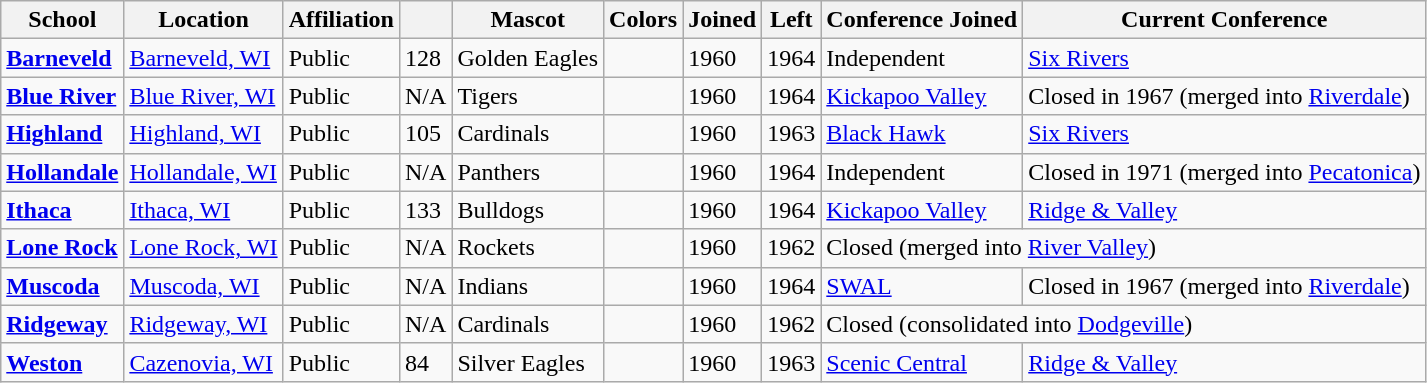<table class="wikitable sortable">
<tr>
<th>School</th>
<th>Location</th>
<th>Affiliation</th>
<th></th>
<th>Mascot</th>
<th>Colors</th>
<th>Joined</th>
<th>Left</th>
<th>Conference Joined</th>
<th>Current Conference</th>
</tr>
<tr>
<td><a href='#'><strong>Barneveld</strong></a></td>
<td><a href='#'>Barneveld, WI</a></td>
<td>Public</td>
<td>128</td>
<td>Golden Eagles</td>
<td> </td>
<td>1960</td>
<td>1964</td>
<td>Independent</td>
<td><a href='#'>Six Rivers</a></td>
</tr>
<tr>
<td><a href='#'><strong>Blue River</strong></a></td>
<td><a href='#'>Blue River, WI</a></td>
<td>Public</td>
<td>N/A</td>
<td>Tigers</td>
<td> </td>
<td>1960</td>
<td>1964</td>
<td><a href='#'>Kickapoo Valley</a></td>
<td>Closed in 1967 (merged into <a href='#'>Riverdale</a>)</td>
</tr>
<tr>
<td><a href='#'><strong>Highland</strong></a></td>
<td><a href='#'>Highland, WI</a></td>
<td>Public</td>
<td>105</td>
<td>Cardinals</td>
<td> </td>
<td>1960</td>
<td>1963</td>
<td><a href='#'>Black Hawk</a></td>
<td><a href='#'>Six Rivers</a></td>
</tr>
<tr>
<td><a href='#'><strong>Hollandale</strong></a></td>
<td><a href='#'>Hollandale, WI</a></td>
<td>Public</td>
<td>N/A</td>
<td>Panthers</td>
<td> </td>
<td>1960</td>
<td>1964</td>
<td>Independent</td>
<td>Closed in 1971 (merged into <a href='#'>Pecatonica</a>)</td>
</tr>
<tr>
<td><a href='#'><strong>Ithaca</strong></a></td>
<td><a href='#'>Ithaca, WI</a></td>
<td>Public</td>
<td>133</td>
<td>Bulldogs</td>
<td> </td>
<td>1960</td>
<td>1964</td>
<td><a href='#'>Kickapoo Valley</a></td>
<td><a href='#'>Ridge & Valley</a></td>
</tr>
<tr>
<td><a href='#'><strong>Lone Rock</strong></a></td>
<td><a href='#'>Lone Rock, WI</a></td>
<td>Public</td>
<td>N/A</td>
<td>Rockets</td>
<td> </td>
<td>1960</td>
<td>1962</td>
<td colspan="2">Closed (merged into <a href='#'>River Valley</a>)</td>
</tr>
<tr>
<td><a href='#'><strong>Muscoda</strong></a></td>
<td><a href='#'>Muscoda, WI</a></td>
<td>Public</td>
<td>N/A</td>
<td>Indians</td>
<td> </td>
<td>1960</td>
<td>1964</td>
<td><a href='#'>SWAL</a></td>
<td>Closed in 1967 (merged into <a href='#'>Riverdale</a>)</td>
</tr>
<tr>
<td><a href='#'><strong>Ridgeway</strong></a></td>
<td><a href='#'>Ridgeway, WI</a></td>
<td>Public</td>
<td>N/A</td>
<td>Cardinals</td>
<td> </td>
<td>1960</td>
<td>1962</td>
<td colspan="2">Closed (consolidated into <a href='#'>Dodgeville</a>)</td>
</tr>
<tr>
<td><a href='#'><strong>Weston</strong></a></td>
<td><a href='#'>Cazenovia, WI</a></td>
<td>Public</td>
<td>84</td>
<td>Silver Eagles</td>
<td> </td>
<td>1960</td>
<td>1963</td>
<td><a href='#'>Scenic Central</a></td>
<td><a href='#'>Ridge & Valley</a></td>
</tr>
</table>
